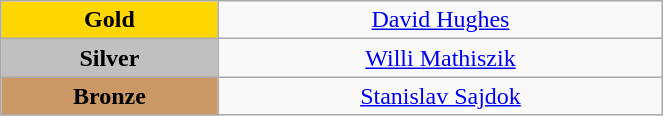<table class="wikitable" style="text-align:center; " width="35%">
<tr>
<td bgcolor="gold"><strong>Gold</strong></td>
<td><a href='#'>David Hughes</a><br>  <small><em></em></small></td>
</tr>
<tr>
<td bgcolor="silver"><strong>Silver</strong></td>
<td><a href='#'>Willi Mathiszik</a><br>  <small><em></em></small></td>
</tr>
<tr>
<td bgcolor="CC9966"><strong>Bronze</strong></td>
<td><a href='#'>Stanislav Sajdok</a><br>  <small><em></em></small></td>
</tr>
</table>
